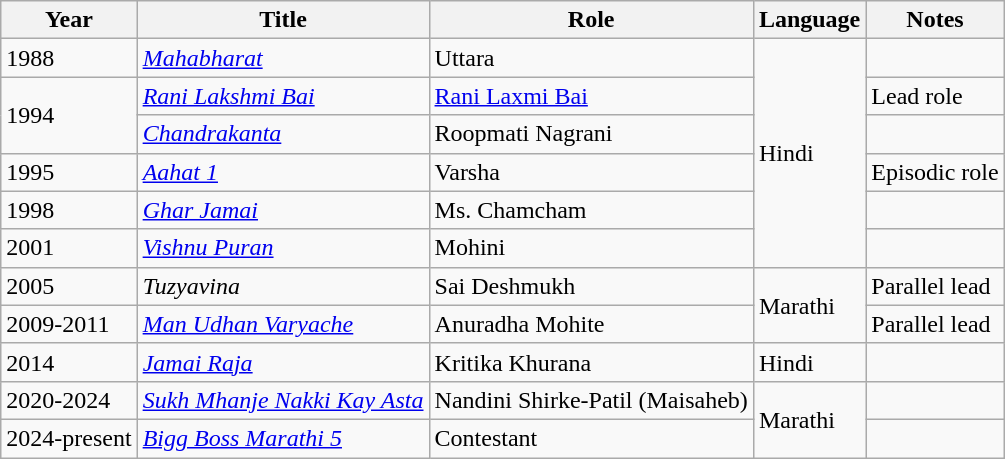<table class="wikitable">
<tr>
<th>Year</th>
<th>Title</th>
<th>Role</th>
<th>Language</th>
<th>Notes</th>
</tr>
<tr>
<td>1988</td>
<td><em><a href='#'>Mahabharat</a></em></td>
<td>Uttara</td>
<td rowspan="6">Hindi</td>
<td></td>
</tr>
<tr>
<td rowspan="2">1994</td>
<td><em><a href='#'>Rani Lakshmi Bai</a></em></td>
<td><a href='#'>Rani Laxmi Bai</a></td>
<td>Lead role</td>
</tr>
<tr>
<td><em><a href='#'>Chandrakanta</a></em></td>
<td>Roopmati Nagrani</td>
<td></td>
</tr>
<tr>
<td>1995</td>
<td><em><a href='#'>Aahat 1</a></em></td>
<td>Varsha</td>
<td>Episodic role</td>
</tr>
<tr>
<td>1998</td>
<td><em><a href='#'>Ghar Jamai</a></em></td>
<td>Ms. Chamcham</td>
<td></td>
</tr>
<tr>
<td>2001</td>
<td><em><a href='#'>Vishnu Puran</a></em></td>
<td>Mohini</td>
<td></td>
</tr>
<tr>
<td>2005</td>
<td><em>Tuzyavina</em></td>
<td>Sai Deshmukh</td>
<td rowspan="2">Marathi</td>
<td>Parallel lead</td>
</tr>
<tr>
<td>2009-2011</td>
<td><em><a href='#'>Man Udhan Varyache</a></em></td>
<td>Anuradha Mohite</td>
<td>Parallel lead</td>
</tr>
<tr>
<td>2014</td>
<td><em><a href='#'>Jamai Raja</a></em></td>
<td>Kritika Khurana</td>
<td>Hindi</td>
<td></td>
</tr>
<tr>
<td>2020-2024</td>
<td><em><a href='#'>Sukh Mhanje Nakki Kay Asta</a></em></td>
<td>Nandini Shirke-Patil (Maisaheb)</td>
<td rowspan="2">Marathi</td>
<td></td>
</tr>
<tr>
<td>2024-present</td>
<td><em><a href='#'>Bigg Boss Marathi 5</a></em></td>
<td>Contestant</td>
<td></td>
</tr>
</table>
